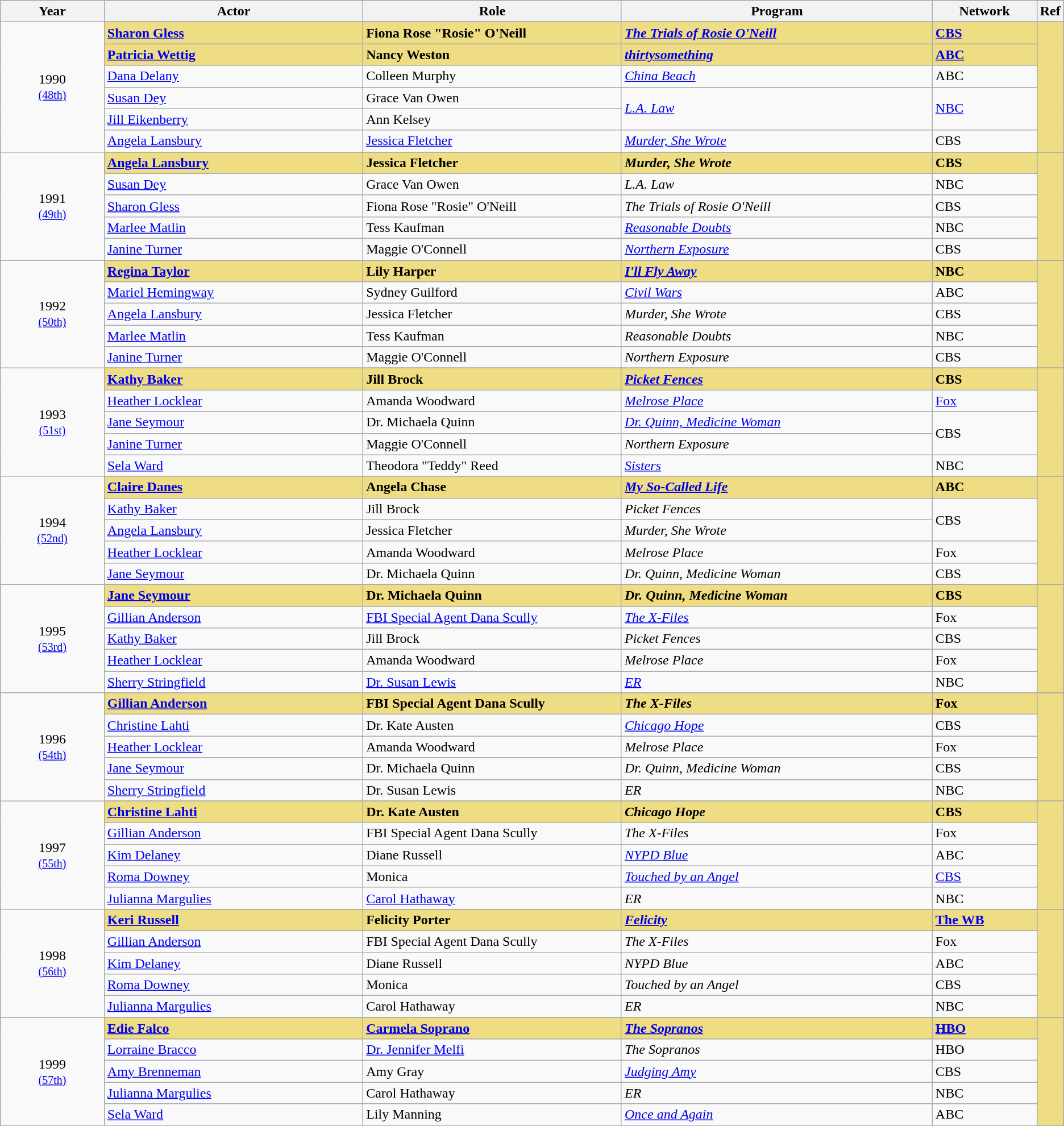<table class="wikitable">
<tr>
<th style="width:10%;">Year</th>
<th style="width:25%;">Actor</th>
<th style="width:25%;">Role</th>
<th style="width:30%;">Program</th>
<th style="width:10%;">Network</th>
<th style="width:5%;">Ref</th>
</tr>
<tr>
<td rowspan="7" style="text-align:center;">1990 <br><small><a href='#'>(48th)</a></small></td>
</tr>
<tr style="background:#EEDD82;">
<td><strong><a href='#'>Sharon Gless</a> </strong></td>
<td><strong>Fiona Rose "Rosie" O'Neill</strong></td>
<td><strong><em><a href='#'>The Trials of Rosie O'Neill</a></em></strong></td>
<td><strong><a href='#'>CBS</a></strong></td>
<td rowspan="6"></td>
</tr>
<tr style="background:#EEDD82;">
<td><strong><a href='#'>Patricia Wettig</a> </strong></td>
<td><strong>Nancy Weston</strong></td>
<td><strong><em><a href='#'>thirtysomething</a></em></strong></td>
<td><strong><a href='#'>ABC</a></strong></td>
</tr>
<tr>
<td><a href='#'>Dana Delany</a></td>
<td>Colleen Murphy</td>
<td><em><a href='#'>China Beach</a></em></td>
<td>ABC</td>
</tr>
<tr>
<td><a href='#'>Susan Dey</a></td>
<td>Grace Van Owen</td>
<td rowspan="2"><em><a href='#'>L.A. Law</a></em></td>
<td rowspan="2"><a href='#'>NBC</a></td>
</tr>
<tr>
<td><a href='#'>Jill Eikenberry</a></td>
<td>Ann Kelsey</td>
</tr>
<tr>
<td><a href='#'>Angela Lansbury</a></td>
<td><a href='#'>Jessica Fletcher</a></td>
<td><em><a href='#'>Murder, She Wrote</a></em></td>
<td>CBS</td>
</tr>
<tr>
<td rowspan="6" style="text-align:center;">1991 <br><small><a href='#'>(49th)</a></small></td>
</tr>
<tr style="background:#EEDD82;">
<td><strong><a href='#'>Angela Lansbury</a> </strong></td>
<td><strong>Jessica Fletcher</strong></td>
<td><strong><em>Murder, She Wrote</em></strong></td>
<td><strong>CBS</strong></td>
<td rowspan="5"></td>
</tr>
<tr>
<td><a href='#'>Susan Dey</a></td>
<td>Grace Van Owen</td>
<td><em>L.A. Law</em></td>
<td>NBC</td>
</tr>
<tr>
<td><a href='#'>Sharon Gless</a></td>
<td>Fiona Rose "Rosie" O'Neill</td>
<td><em>The Trials of Rosie O'Neill</em></td>
<td>CBS</td>
</tr>
<tr>
<td><a href='#'>Marlee Matlin</a></td>
<td>Tess Kaufman</td>
<td><em><a href='#'>Reasonable Doubts</a></em></td>
<td>NBC</td>
</tr>
<tr>
<td><a href='#'>Janine Turner</a></td>
<td>Maggie O'Connell</td>
<td><em><a href='#'>Northern Exposure</a></em></td>
<td>CBS</td>
</tr>
<tr>
<td rowspan="6" style="text-align:center;">1992 <br><small><a href='#'>(50th)</a></small></td>
</tr>
<tr style="background:#EEDD82;">
<td><strong><a href='#'>Regina Taylor</a> </strong></td>
<td><strong>Lily Harper</strong></td>
<td><strong><em><a href='#'>I'll Fly Away</a></em></strong></td>
<td><strong>NBC</strong></td>
<td rowspan="5"></td>
</tr>
<tr>
<td><a href='#'>Mariel Hemingway</a></td>
<td>Sydney Guilford</td>
<td><em><a href='#'>Civil Wars</a></em></td>
<td>ABC</td>
</tr>
<tr>
<td><a href='#'>Angela Lansbury</a></td>
<td>Jessica Fletcher</td>
<td><em>Murder, She Wrote</em></td>
<td>CBS</td>
</tr>
<tr>
<td><a href='#'>Marlee Matlin</a></td>
<td>Tess Kaufman</td>
<td><em>Reasonable Doubts</em></td>
<td>NBC</td>
</tr>
<tr>
<td><a href='#'>Janine Turner</a></td>
<td>Maggie O'Connell</td>
<td><em>Northern Exposure</em></td>
<td>CBS</td>
</tr>
<tr>
<td rowspan="6" style="text-align:center;">1993 <br><small><a href='#'>(51st)</a></small></td>
</tr>
<tr style="background:#EEDD82;">
<td><strong><a href='#'>Kathy Baker</a> </strong></td>
<td><strong>Jill Brock</strong></td>
<td><strong><em><a href='#'>Picket Fences</a></em></strong></td>
<td><strong>CBS</strong></td>
<td rowspan="5"></td>
</tr>
<tr>
<td><a href='#'>Heather Locklear</a></td>
<td>Amanda Woodward</td>
<td><em><a href='#'>Melrose Place</a></em></td>
<td><a href='#'>Fox</a></td>
</tr>
<tr>
<td><a href='#'>Jane Seymour</a></td>
<td>Dr. Michaela Quinn</td>
<td><em><a href='#'>Dr. Quinn, Medicine Woman</a></em></td>
<td rowspan="2">CBS</td>
</tr>
<tr>
<td><a href='#'>Janine Turner</a></td>
<td>Maggie O'Connell</td>
<td><em>Northern Exposure</em></td>
</tr>
<tr>
<td><a href='#'>Sela Ward</a></td>
<td>Theodora "Teddy" Reed</td>
<td><em><a href='#'>Sisters</a></em></td>
<td>NBC</td>
</tr>
<tr>
<td rowspan="6" style="text-align:center;">1994 <br><small><a href='#'>(52nd)</a></small></td>
</tr>
<tr style="background:#EEDD82;">
<td><strong><a href='#'>Claire Danes</a> </strong></td>
<td><strong>Angela Chase</strong></td>
<td><strong><em><a href='#'>My So-Called Life</a></em></strong></td>
<td><strong>ABC</strong></td>
<td rowspan="5"></td>
</tr>
<tr>
<td><a href='#'>Kathy Baker</a></td>
<td>Jill Brock</td>
<td><em>Picket Fences</em></td>
<td rowspan="2">CBS</td>
</tr>
<tr>
<td><a href='#'>Angela Lansbury</a></td>
<td>Jessica Fletcher</td>
<td><em>Murder, She Wrote</em></td>
</tr>
<tr>
<td><a href='#'>Heather Locklear</a></td>
<td>Amanda Woodward</td>
<td><em>Melrose Place</em></td>
<td>Fox</td>
</tr>
<tr>
<td><a href='#'>Jane Seymour</a></td>
<td>Dr. Michaela Quinn</td>
<td><em>Dr. Quinn, Medicine Woman</em></td>
<td>CBS</td>
</tr>
<tr>
<td rowspan="6" style="text-align:center;">1995 <br><small><a href='#'>(53rd)</a></small></td>
</tr>
<tr style="background:#EEDD82;">
<td><strong><a href='#'>Jane Seymour</a> </strong></td>
<td><strong>Dr. Michaela Quinn</strong></td>
<td><strong><em>Dr. Quinn, Medicine Woman</em></strong></td>
<td><strong>CBS</strong></td>
<td rowspan="5"></td>
</tr>
<tr>
<td><a href='#'>Gillian Anderson</a></td>
<td><a href='#'>FBI Special Agent Dana Scully</a></td>
<td><em><a href='#'>The X-Files</a></em></td>
<td>Fox</td>
</tr>
<tr>
<td><a href='#'>Kathy Baker</a></td>
<td>Jill Brock</td>
<td><em>Picket Fences</em></td>
<td>CBS</td>
</tr>
<tr>
<td><a href='#'>Heather Locklear</a></td>
<td>Amanda Woodward</td>
<td><em>Melrose Place</em></td>
<td>Fox</td>
</tr>
<tr>
<td><a href='#'>Sherry Stringfield</a></td>
<td><a href='#'>Dr. Susan Lewis</a></td>
<td><em><a href='#'>ER</a></em></td>
<td>NBC</td>
</tr>
<tr>
<td rowspan="6" style="text-align:center;">1996 <br><small><a href='#'>(54th)</a></small></td>
</tr>
<tr style="background:#EEDD82;">
<td><strong><a href='#'>Gillian Anderson</a> </strong></td>
<td><strong>FBI Special Agent Dana Scully</strong></td>
<td><strong><em>The X-Files</em></strong></td>
<td><strong>Fox</strong></td>
<td rowspan="5"></td>
</tr>
<tr>
<td><a href='#'>Christine Lahti</a></td>
<td>Dr. Kate Austen</td>
<td><em><a href='#'>Chicago Hope</a></em></td>
<td>CBS</td>
</tr>
<tr>
<td><a href='#'>Heather Locklear</a></td>
<td>Amanda Woodward</td>
<td><em>Melrose Place</em></td>
<td>Fox</td>
</tr>
<tr>
<td><a href='#'>Jane Seymour</a></td>
<td>Dr. Michaela Quinn</td>
<td><em>Dr. Quinn, Medicine Woman</em></td>
<td>CBS</td>
</tr>
<tr>
<td><a href='#'>Sherry Stringfield</a></td>
<td>Dr. Susan Lewis</td>
<td><em>ER</em></td>
<td>NBC</td>
</tr>
<tr>
<td rowspan="6" style="text-align:center;">1997 <br><small><a href='#'>(55th)</a></small></td>
</tr>
<tr style="background:#EEDD82;">
<td><strong><a href='#'>Christine Lahti</a> </strong></td>
<td><strong>Dr. Kate Austen</strong></td>
<td><strong><em>Chicago Hope</em></strong></td>
<td><strong>CBS</strong></td>
<td rowspan="5"></td>
</tr>
<tr>
<td><a href='#'>Gillian Anderson</a></td>
<td>FBI Special Agent Dana Scully</td>
<td><em>The X-Files</em></td>
<td>Fox</td>
</tr>
<tr>
<td><a href='#'>Kim Delaney</a></td>
<td>Diane Russell</td>
<td><em><a href='#'>NYPD Blue</a></em></td>
<td>ABC</td>
</tr>
<tr>
<td><a href='#'>Roma Downey</a></td>
<td>Monica</td>
<td><em><a href='#'>Touched by an Angel</a></em></td>
<td><a href='#'>CBS</a></td>
</tr>
<tr>
<td><a href='#'>Julianna Margulies</a></td>
<td><a href='#'>Carol Hathaway</a></td>
<td><em>ER</em></td>
<td>NBC</td>
</tr>
<tr>
<td rowspan="6" style="text-align:center;">1998 <br><small><a href='#'>(56th)</a></small></td>
</tr>
<tr style="background:#EEDD82;">
<td><strong><a href='#'>Keri Russell</a> </strong></td>
<td><strong>Felicity Porter</strong></td>
<td><strong><em><a href='#'>Felicity</a></em></strong></td>
<td><strong><a href='#'>The WB</a></strong></td>
<td rowspan="5"></td>
</tr>
<tr>
<td><a href='#'>Gillian Anderson</a></td>
<td>FBI Special Agent Dana Scully</td>
<td><em>The X-Files</em></td>
<td>Fox</td>
</tr>
<tr>
<td><a href='#'>Kim Delaney</a></td>
<td>Diane Russell</td>
<td><em>NYPD Blue</em></td>
<td>ABC</td>
</tr>
<tr>
<td><a href='#'>Roma Downey</a></td>
<td>Monica</td>
<td><em>Touched by an Angel</em></td>
<td>CBS</td>
</tr>
<tr>
<td><a href='#'>Julianna Margulies</a></td>
<td>Carol Hathaway</td>
<td><em>ER</em></td>
<td>NBC</td>
</tr>
<tr>
<td rowspan="6" style="text-align:center;">1999 <br><small><a href='#'>(57th)</a></small></td>
</tr>
<tr style="background:#EEDD82;">
<td><strong><a href='#'>Edie Falco</a> </strong></td>
<td><strong><a href='#'>Carmela Soprano</a></strong></td>
<td><strong><em><a href='#'>The Sopranos</a></em></strong></td>
<td><strong><a href='#'>HBO</a></strong></td>
<td rowspan="5"></td>
</tr>
<tr>
<td><a href='#'>Lorraine Bracco</a></td>
<td><a href='#'>Dr. Jennifer Melfi</a></td>
<td><em>The Sopranos</em></td>
<td>HBO</td>
</tr>
<tr>
<td><a href='#'>Amy Brenneman</a></td>
<td>Amy Gray</td>
<td><em><a href='#'>Judging Amy</a></em></td>
<td>CBS</td>
</tr>
<tr>
<td><a href='#'>Julianna Margulies</a></td>
<td>Carol Hathaway</td>
<td><em>ER</em></td>
<td>NBC</td>
</tr>
<tr>
<td><a href='#'>Sela Ward</a></td>
<td>Lily Manning</td>
<td><em><a href='#'>Once and Again</a></em></td>
<td>ABC</td>
</tr>
</table>
